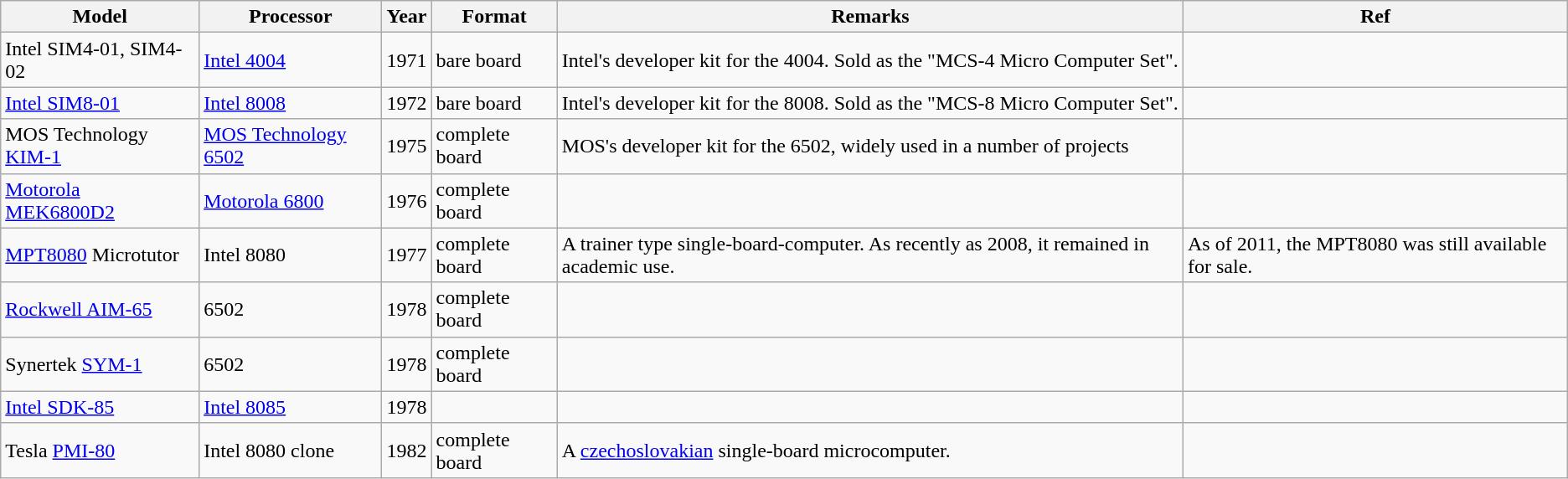<table class="wikitable sortable">
<tr>
<th>Model</th>
<th>Processor</th>
<th>Year</th>
<th class="unsortable">Format</th>
<th class="unsortable">Remarks</th>
<th class="unsortable">Ref</th>
</tr>
<tr>
<td>Intel SIM4-01, SIM4-02</td>
<td><a href='#'>Intel 4004</a></td>
<td>1971</td>
<td>bare board</td>
<td>Intel's developer kit for the 4004. Sold as the "MCS-4 Micro Computer Set".</td>
<td></td>
</tr>
<tr>
<td><a href='#'>Intel SIM8-01</a></td>
<td><a href='#'>Intel 8008</a></td>
<td>1972</td>
<td>bare board</td>
<td>Intel's developer kit for the 8008. Sold as the "MCS-8 Micro Computer Set".</td>
<td></td>
</tr>
<tr>
<td>MOS Technology <a href='#'>KIM-1</a></td>
<td><a href='#'>MOS Technology 6502</a></td>
<td>1975</td>
<td>complete board</td>
<td>MOS's developer kit for the 6502, widely used in a number of projects</td>
<td></td>
</tr>
<tr>
<td><a href='#'>Motorola</a> <a href='#'>MEK6800D2</a></td>
<td><a href='#'>Motorola 6800</a></td>
<td>1976</td>
<td>complete board</td>
<td></td>
<td></td>
</tr>
<tr>
<td><a href='#'>MPT8080</a> Microtutor</td>
<td>Intel 8080</td>
<td>1977</td>
<td>complete board</td>
<td>A trainer type single-board-computer. As recently as 2008, it remained in academic use.</td>
<td>  As of 2011, the MPT8080 was still available for sale.</td>
</tr>
<tr>
<td><a href='#'>Rockwell AIM-65</a></td>
<td>6502</td>
<td>1978</td>
<td>complete board</td>
<td></td>
<td></td>
</tr>
<tr>
<td>Synertek <a href='#'>SYM-1</a></td>
<td>6502</td>
<td>1978</td>
<td>complete board</td>
<td></td>
<td></td>
</tr>
<tr>
<td><a href='#'>Intel SDK-85</a></td>
<td><a href='#'>Intel 8085</a></td>
<td>1978</td>
<td></td>
<td></td>
<td></td>
</tr>
<tr>
<td>Tesla <a href='#'>PMI-80</a></td>
<td>Intel 8080 clone</td>
<td>1982</td>
<td>complete board</td>
<td>A <a href='#'>czechoslovakian</a> single-board microcomputer.</td>
<td></td>
</tr>
</table>
